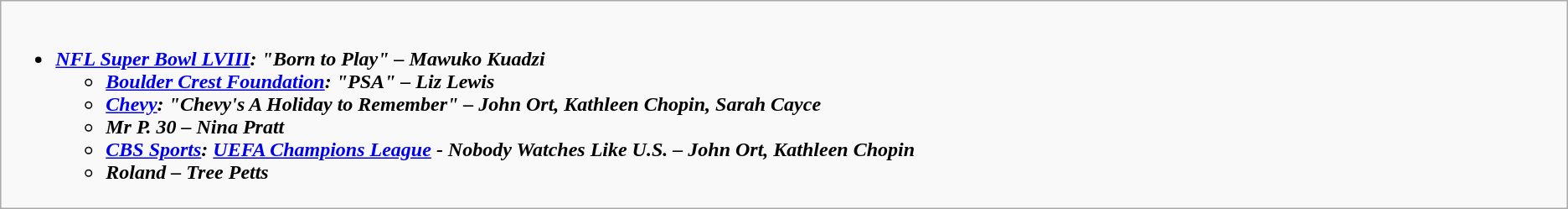<table class=wikitable>
<tr>
<td colspan="2" valign="top" width="50%"><br><ul><li><strong><em><a href='#'>NFL Super Bowl LVIII</a><em>: "Born to Play" – Mawuko Kuadzi<strong><ul><li></em><a href='#'>Boulder Crest Foundation</a><em>: "PSA" – Liz Lewis</li><li></em><a href='#'>Chevy</a><em>: "Chevy's A Holiday to Remember" – John Ort, Kathleen Chopin, Sarah Cayce</li><li></em>Mr P. 30<em> – Nina Pratt</li><li></em><a href='#'>CBS Sports</a><em>: <a href='#'>UEFA Champions League</a> - Nobody Watches Like U.S. – John Ort, Kathleen Chopin</li><li></em>Roland<em> – Tree Petts</li></ul></li></ul></td>
</tr>
</table>
